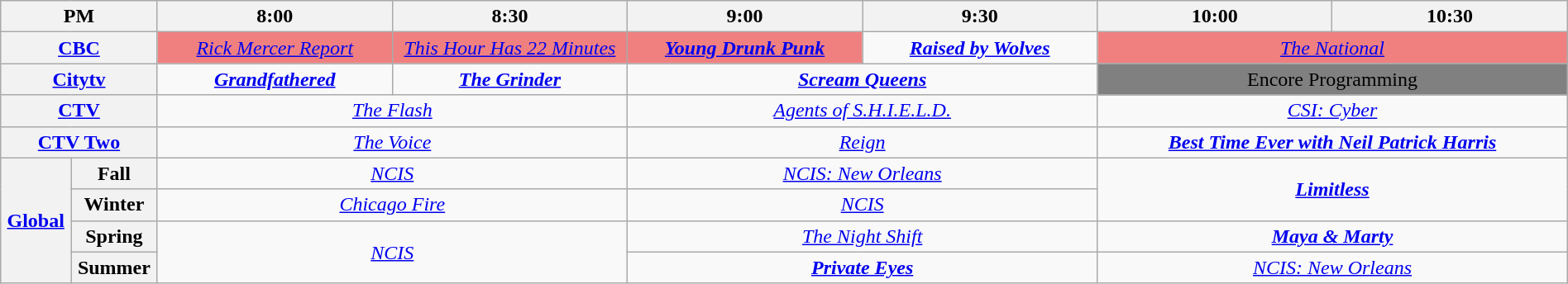<table class="wikitable" style="width:100%;margin-right:0;text-align:center">
<tr>
<th colspan="2" style="width:10%;">PM</th>
<th style="width:15%;">8:00</th>
<th style="width:15%;">8:30</th>
<th style="width:15%;">9:00</th>
<th style="width:15%;">9:30</th>
<th style="width:15%;">10:00</th>
<th style="width:15%;">10:30</th>
</tr>
<tr>
<th colspan="2"><a href='#'>CBC</a></th>
<td style="background:#f08080;"><em><a href='#'>Rick Mercer Report</a></em></td>
<td style="background:#f08080;"><em><a href='#'>This Hour Has 22 Minutes</a></em></td>
<td style="background:#f08080;"><strong><em><a href='#'>Young Drunk Punk</a></em></strong></td>
<td><strong><em><a href='#'>Raised by Wolves</a></em></strong></td>
<td colspan="2" style="background:#f08080;"><em><a href='#'>The National</a></em></td>
</tr>
<tr>
<th colspan="2"><a href='#'>Citytv</a></th>
<td><strong><em><a href='#'>Grandfathered</a></em></strong></td>
<td><strong><em><a href='#'>The Grinder</a></em></strong></td>
<td colspan="2"><strong><em><a href='#'>Scream Queens</a></em></strong></td>
<td colspan="2" style="background:gray;">Encore Programming</td>
</tr>
<tr>
<th colspan="2"><a href='#'>CTV</a></th>
<td colspan="2"><em><a href='#'>The Flash</a></em></td>
<td colspan="2"><em><a href='#'>Agents of S.H.I.E.L.D.</a></em></td>
<td colspan="2"><em><a href='#'>CSI: Cyber</a></em></td>
</tr>
<tr>
<th colspan="2"><a href='#'>CTV Two</a></th>
<td colspan="2"><em><a href='#'>The Voice</a></em></td>
<td colspan="2"><em><a href='#'>Reign</a></em></td>
<td colspan="2"><strong><em><a href='#'>Best Time Ever with Neil Patrick Harris</a></em></strong></td>
</tr>
<tr>
<th rowspan="4" colspan="1"><a href='#'>Global</a></th>
<th>Fall</th>
<td colspan="2"><em><a href='#'>NCIS</a></em></td>
<td colspan="2"><em><a href='#'>NCIS: New Orleans</a></em></td>
<td rowspan="2" colspan="2"><strong><em><a href='#'>Limitless</a></em></strong></td>
</tr>
<tr>
<th>Winter</th>
<td colspan="2"><em><a href='#'>Chicago Fire</a></em></td>
<td colspan="2"><em><a href='#'>NCIS</a></em></td>
</tr>
<tr>
<th>Spring</th>
<td rowspan="2" colspan="2"><em><a href='#'>NCIS</a></em></td>
<td colspan="2" colspan="2"><em><a href='#'>The Night Shift</a></em></td>
<td colspan="2"><strong><em><a href='#'>Maya & Marty</a></em></strong></td>
</tr>
<tr>
<th>Summer</th>
<td colspan="2"><strong><em><a href='#'>Private Eyes</a></em></strong></td>
<td colspan="2"><em><a href='#'>NCIS: New Orleans</a></em></td>
</tr>
</table>
